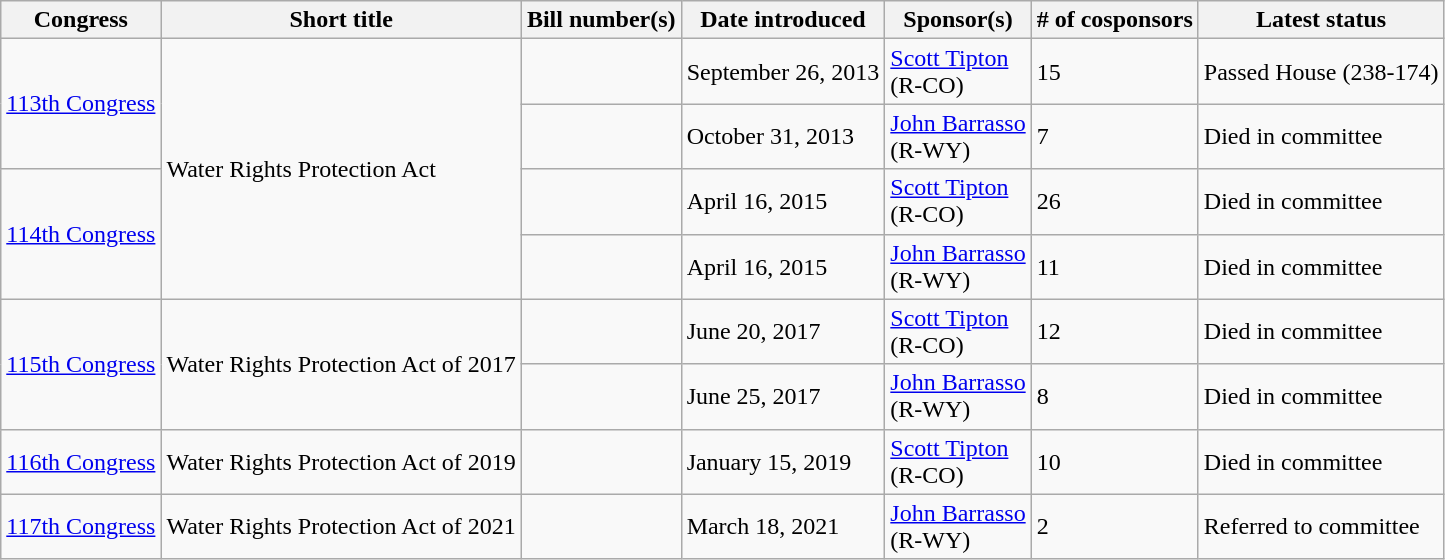<table class="wikitable">
<tr>
<th>Congress</th>
<th>Short title</th>
<th>Bill number(s)</th>
<th>Date introduced</th>
<th>Sponsor(s)</th>
<th># of cosponsors</th>
<th>Latest status</th>
</tr>
<tr>
<td rowspan=2><a href='#'>113th Congress</a></td>
<td rowspan=4>Water Rights Protection Act</td>
<td></td>
<td>September 26, 2013</td>
<td><a href='#'>Scott Tipton</a><br>(R-CO)</td>
<td>15</td>
<td>Passed House (238-174)</td>
</tr>
<tr>
<td></td>
<td>October 31, 2013</td>
<td><a href='#'>John Barrasso</a><br>(R-WY)</td>
<td>7</td>
<td>Died in committee</td>
</tr>
<tr>
<td rowspan=2><a href='#'>114th Congress</a></td>
<td></td>
<td>April 16, 2015</td>
<td><a href='#'>Scott Tipton</a><br>(R-CO)</td>
<td>26</td>
<td>Died in committee</td>
</tr>
<tr>
<td></td>
<td>April 16, 2015</td>
<td><a href='#'>John Barrasso</a><br>(R-WY)</td>
<td>11</td>
<td>Died in committee</td>
</tr>
<tr>
<td rowspan=2><a href='#'>115th Congress</a></td>
<td rowspan=2>Water Rights Protection Act of 2017</td>
<td></td>
<td>June 20, 2017</td>
<td><a href='#'>Scott Tipton</a><br>(R-CO)</td>
<td>12</td>
<td>Died in committee</td>
</tr>
<tr>
<td></td>
<td>June 25, 2017</td>
<td><a href='#'>John Barrasso</a><br>(R-WY)</td>
<td>8</td>
<td>Died in committee</td>
</tr>
<tr>
<td><a href='#'>116th Congress</a></td>
<td>Water Rights Protection Act of 2019</td>
<td></td>
<td>January 15, 2019</td>
<td><a href='#'>Scott Tipton</a><br>(R-CO)</td>
<td>10</td>
<td>Died in committee</td>
</tr>
<tr>
<td><a href='#'>117th Congress</a></td>
<td>Water Rights Protection Act of 2021</td>
<td></td>
<td>March 18, 2021</td>
<td><a href='#'>John Barrasso</a><br>(R-WY)</td>
<td>2</td>
<td>Referred to committee</td>
</tr>
</table>
